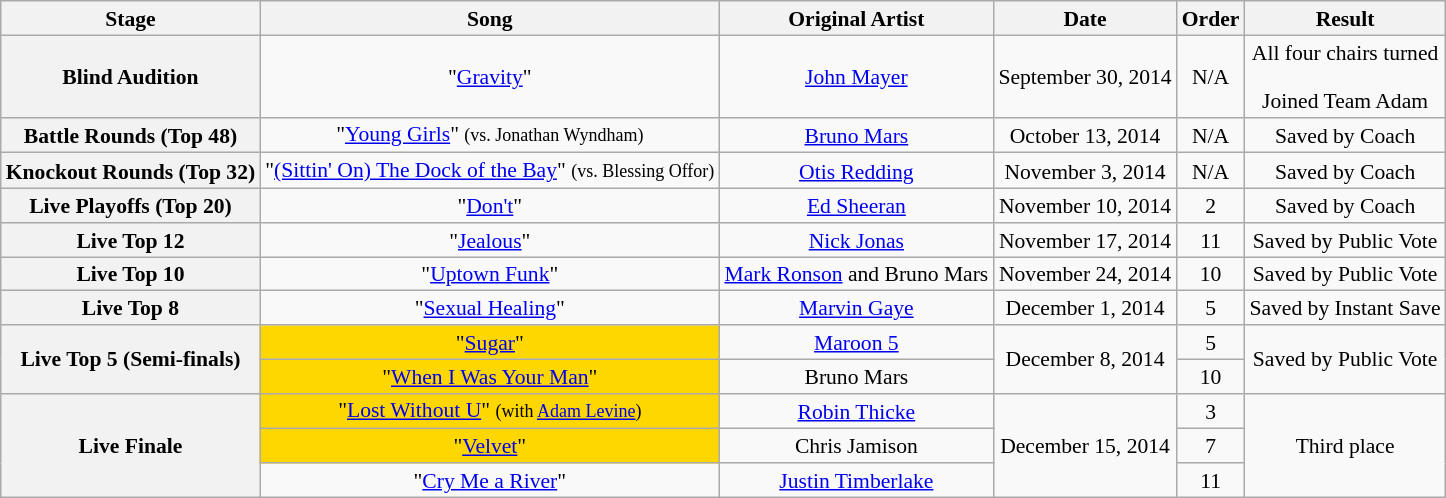<table class="wikitable" style="text-align:center; font-size:90%; line-height:16px;">
<tr>
<th scope="col">Stage</th>
<th scope="col">Song</th>
<th scope="col">Original Artist</th>
<th scope="col">Date</th>
<th scope="col">Order</th>
<th scope="col">Result</th>
</tr>
<tr>
<th scope="row">Blind Audition</th>
<td>"<a href='#'>Gravity</a>"</td>
<td><a href='#'>John Mayer</a></td>
<td>September 30, 2014</td>
<td>N/A</td>
<td>All four chairs turned<br><br>Joined Team Adam</td>
</tr>
<tr>
<th scope="row">Battle Rounds (Top 48)</th>
<td>"<a href='#'>Young Girls</a>" <small>(vs. Jonathan Wyndham)</small></td>
<td><a href='#'>Bruno Mars</a></td>
<td>October 13, 2014</td>
<td>N/A</td>
<td>Saved by Coach</td>
</tr>
<tr>
<th scope="row">Knockout Rounds (Top 32)</th>
<td>"<a href='#'>(Sittin' On) The Dock of the Bay</a>"  <small>(vs. Blessing Offor)</small></td>
<td><a href='#'>Otis Redding</a></td>
<td>November 3, 2014</td>
<td>N/A</td>
<td>Saved by Coach</td>
</tr>
<tr>
<th scope="row">Live Playoffs (Top 20)</th>
<td>"<a href='#'>Don't</a>"</td>
<td><a href='#'>Ed Sheeran</a></td>
<td>November 10, 2014</td>
<td>2</td>
<td>Saved by Coach</td>
</tr>
<tr>
<th scope="row">Live Top 12</th>
<td>"<a href='#'>Jealous</a>"</td>
<td><a href='#'>Nick Jonas</a></td>
<td>November 17, 2014</td>
<td>11</td>
<td>Saved by Public Vote</td>
</tr>
<tr>
<th scope="row">Live Top 10</th>
<td>"<a href='#'>Uptown Funk</a>"</td>
<td><a href='#'>Mark Ronson</a> and Bruno Mars</td>
<td>November 24, 2014</td>
<td>10</td>
<td>Saved by Public Vote</td>
</tr>
<tr>
<th scope="row">Live Top 8</th>
<td>"<a href='#'>Sexual Healing</a>"</td>
<td><a href='#'>Marvin Gaye</a></td>
<td>December 1, 2014</td>
<td>5</td>
<td>Saved by Instant Save</td>
</tr>
<tr>
<th scope="row" rowspan="2">Live Top 5 (Semi-finals)</th>
<td style="background:gold;">"<a href='#'>Sugar</a>"</td>
<td><a href='#'>Maroon 5</a></td>
<td rowspan="2">December 8, 2014</td>
<td>5</td>
<td rowspan="2">Saved by Public Vote</td>
</tr>
<tr>
<td style="background:gold;">"<a href='#'>When I Was Your Man</a>"</td>
<td>Bruno Mars</td>
<td>10</td>
</tr>
<tr>
<th scope="row" rowspan="3">Live Finale</th>
<td style="background:gold;">"<a href='#'>Lost Without U</a>" <small>(with <a href='#'>Adam Levine</a>)</small></td>
<td><a href='#'>Robin Thicke</a></td>
<td rowspan="3">December 15, 2014</td>
<td>3</td>
<td rowspan="3">Third place</td>
</tr>
<tr>
<td style="background:gold;">"<a href='#'>Velvet</a>"</td>
<td>Chris Jamison</td>
<td>7</td>
</tr>
<tr>
<td>"<a href='#'>Cry Me a River</a>"</td>
<td><a href='#'>Justin Timberlake</a></td>
<td>11</td>
</tr>
</table>
